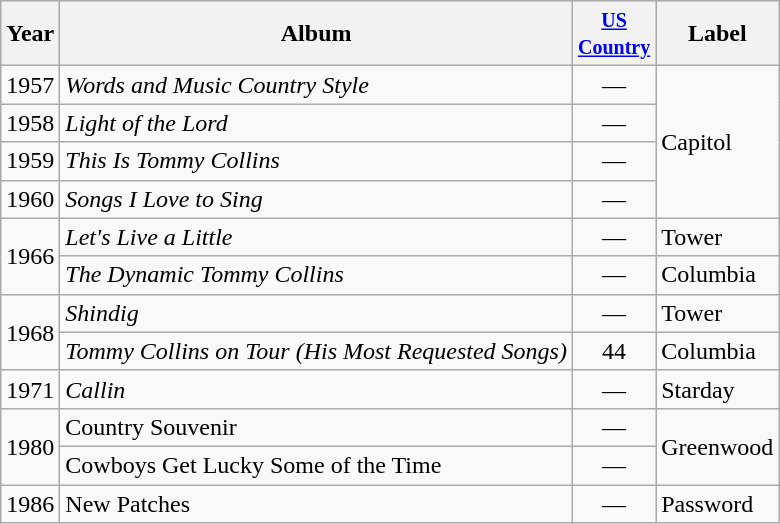<table class="wikitable">
<tr>
<th>Year</th>
<th>Album</th>
<th width="45"><small><a href='#'>US Country</a></small></th>
<th>Label</th>
</tr>
<tr>
<td>1957</td>
<td><em>Words and Music Country Style</em></td>
<td align="center">—</td>
<td rowspan="4">Capitol</td>
</tr>
<tr>
<td>1958</td>
<td><em>Light of the Lord</em></td>
<td align="center">—</td>
</tr>
<tr>
<td>1959</td>
<td><em>This Is Tommy Collins</em></td>
<td align="center">—</td>
</tr>
<tr>
<td>1960</td>
<td><em>Songs I Love to Sing</em></td>
<td align="center">—</td>
</tr>
<tr>
<td rowspan="2">1966</td>
<td><em>Let's Live a Little</em></td>
<td align="center">—</td>
<td>Tower</td>
</tr>
<tr>
<td><em>The Dynamic Tommy Collins</em></td>
<td align="center">—</td>
<td>Columbia</td>
</tr>
<tr>
<td rowspan="2">1968</td>
<td><em>Shindig</em></td>
<td align="center">—</td>
<td>Tower</td>
</tr>
<tr>
<td><em>Tommy Collins on Tour (His Most Requested Songs)</em></td>
<td align="center">44</td>
<td>Columbia</td>
</tr>
<tr>
<td>1971</td>
<td><em>Callin<strong></td>
<td align="center">—</td>
<td>Starday</td>
</tr>
<tr>
<td rowspan="2">1980</td>
<td></em>Country Souvenir<em></td>
<td align="center">—</td>
<td rowspan="2">Greenwood</td>
</tr>
<tr>
<td></em>Cowboys Get Lucky Some of the Time<em></td>
<td align="center">—</td>
</tr>
<tr>
<td>1986</td>
<td></em>New Patches<em></td>
<td align="center">—</td>
<td>Password</td>
</tr>
</table>
